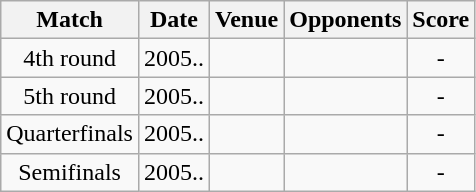<table class="wikitable" style="text-align:center;">
<tr>
<th>Match</th>
<th>Date</th>
<th>Venue</th>
<th>Opponents</th>
<th>Score</th>
</tr>
<tr>
<td>4th round</td>
<td>2005..</td>
<td></td>
<td></td>
<td>-</td>
</tr>
<tr>
<td>5th round</td>
<td>2005..</td>
<td></td>
<td></td>
<td>-</td>
</tr>
<tr>
<td>Quarterfinals</td>
<td>2005..</td>
<td></td>
<td></td>
<td>-</td>
</tr>
<tr>
<td>Semifinals</td>
<td>2005..</td>
<td></td>
<td></td>
<td>-</td>
</tr>
</table>
